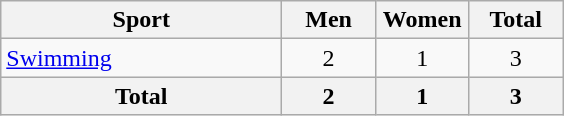<table class="wikitable sortable" style="text-align:center;">
<tr>
<th width=180>Sport</th>
<th width=55>Men</th>
<th width=55>Women</th>
<th width=55>Total</th>
</tr>
<tr>
<td align=left><a href='#'>Swimming</a></td>
<td>2</td>
<td>1</td>
<td>3</td>
</tr>
<tr>
<th>Total</th>
<th>2</th>
<th>1</th>
<th>3</th>
</tr>
</table>
